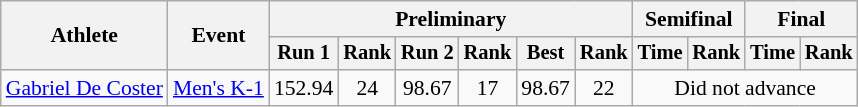<table class=wikitable style=font-size:90%;text-align:center>
<tr>
<th rowspan=2>Athlete</th>
<th rowspan=2>Event</th>
<th colspan=6>Preliminary</th>
<th colspan=2>Semifinal</th>
<th colspan=2>Final</th>
</tr>
<tr style=font-size:95%>
<th>Run 1</th>
<th>Rank</th>
<th>Run 2</th>
<th>Rank</th>
<th>Best</th>
<th>Rank</th>
<th>Time</th>
<th>Rank</th>
<th>Time</th>
<th>Rank</th>
</tr>
<tr>
<td align=left><a href='#'>Gabriel De Coster</a></td>
<td align=left><a href='#'>Men's K-1</a></td>
<td>152.94</td>
<td>24</td>
<td>98.67</td>
<td>17</td>
<td>98.67</td>
<td>22</td>
<td colspan=4>Did not advance</td>
</tr>
</table>
